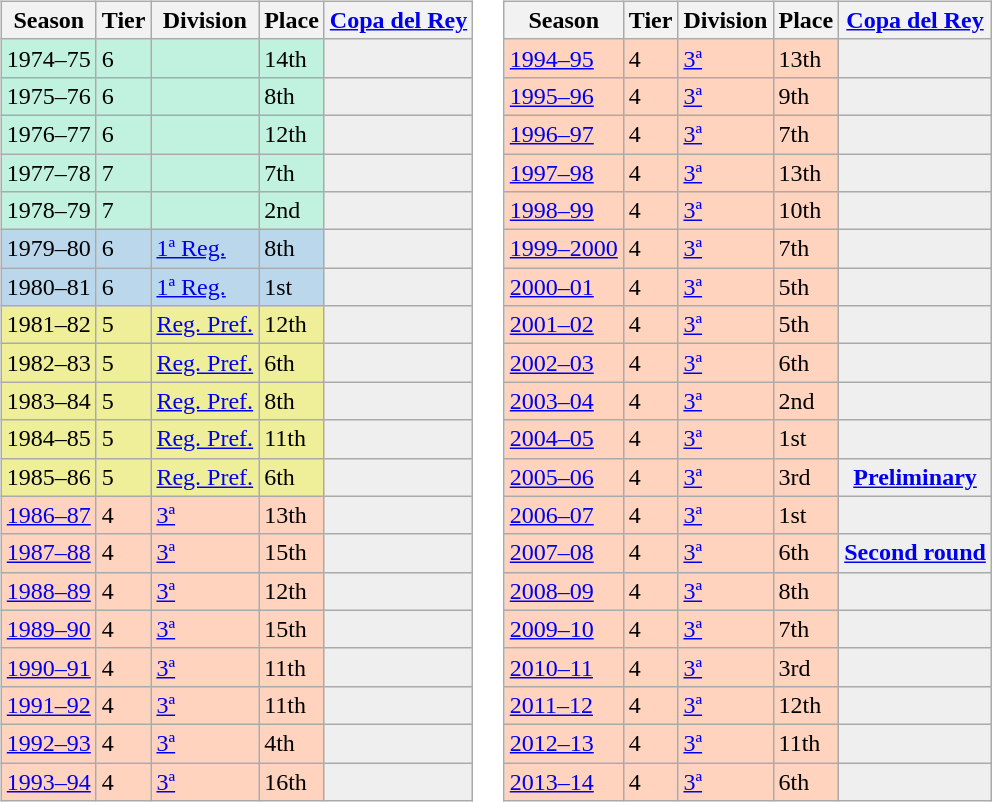<table>
<tr>
<td valign="top" width=0%><br><table class="wikitable">
<tr style="background:#f0f6fa;">
<th>Season</th>
<th>Tier</th>
<th>Division</th>
<th>Place</th>
<th><a href='#'>Copa del Rey</a></th>
</tr>
<tr>
<td style="background:#C0F2DF;">1974–75</td>
<td style="background:#C0F2DF;">6</td>
<td style="background:#C0F2DF;"></td>
<td style="background:#C0F2DF;">14th</td>
<th style="background:#efefef;"></th>
</tr>
<tr>
<td style="background:#C0F2DF;">1975–76</td>
<td style="background:#C0F2DF;">6</td>
<td style="background:#C0F2DF;"></td>
<td style="background:#C0F2DF;">8th</td>
<th style="background:#efefef;"></th>
</tr>
<tr>
<td style="background:#C0F2DF;">1976–77</td>
<td style="background:#C0F2DF;">6</td>
<td style="background:#C0F2DF;"></td>
<td style="background:#C0F2DF;">12th</td>
<th style="background:#efefef;"></th>
</tr>
<tr>
<td style="background:#C0F2DF;">1977–78</td>
<td style="background:#C0F2DF;">7</td>
<td style="background:#C0F2DF;"></td>
<td style="background:#C0F2DF;">7th</td>
<th style="background:#efefef;"></th>
</tr>
<tr>
<td style="background:#C0F2DF;">1978–79</td>
<td style="background:#C0F2DF;">7</td>
<td style="background:#C0F2DF;"></td>
<td style="background:#C0F2DF;">2nd</td>
<th style="background:#efefef;"></th>
</tr>
<tr>
<td style="background:#BBD7EC;">1979–80</td>
<td style="background:#BBD7EC;">6</td>
<td style="background:#BBD7EC;"><a href='#'>1ª Reg.</a></td>
<td style="background:#BBD7EC;">8th</td>
<th style="background:#efefef;"></th>
</tr>
<tr>
<td style="background:#BBD7EC;">1980–81</td>
<td style="background:#BBD7EC;">6</td>
<td style="background:#BBD7EC;"><a href='#'>1ª Reg.</a></td>
<td style="background:#BBD7EC;">1st</td>
<th style="background:#efefef;"></th>
</tr>
<tr>
<td style="background:#EFEF99;">1981–82</td>
<td style="background:#EFEF99;">5</td>
<td style="background:#EFEF99;"><a href='#'>Reg. Pref.</a></td>
<td style="background:#EFEF99;">12th</td>
<th style="background:#efefef;"></th>
</tr>
<tr>
<td style="background:#EFEF99;">1982–83</td>
<td style="background:#EFEF99;">5</td>
<td style="background:#EFEF99;"><a href='#'>Reg. Pref.</a></td>
<td style="background:#EFEF99;">6th</td>
<th style="background:#efefef;"></th>
</tr>
<tr>
<td style="background:#EFEF99;">1983–84</td>
<td style="background:#EFEF99;">5</td>
<td style="background:#EFEF99;"><a href='#'>Reg. Pref.</a></td>
<td style="background:#EFEF99;">8th</td>
<th style="background:#efefef;"></th>
</tr>
<tr>
<td style="background:#EFEF99;">1984–85</td>
<td style="background:#EFEF99;">5</td>
<td style="background:#EFEF99;"><a href='#'>Reg. Pref.</a></td>
<td style="background:#EFEF99;">11th</td>
<th style="background:#efefef;"></th>
</tr>
<tr>
<td style="background:#EFEF99;">1985–86</td>
<td style="background:#EFEF99;">5</td>
<td style="background:#EFEF99;"><a href='#'>Reg. Pref.</a></td>
<td style="background:#EFEF99;">6th</td>
<th style="background:#efefef;"></th>
</tr>
<tr>
<td style="background:#FFD3BD;"><a href='#'>1986–87</a></td>
<td style="background:#FFD3BD;">4</td>
<td style="background:#FFD3BD;"><a href='#'>3ª</a></td>
<td style="background:#FFD3BD;">13th</td>
<th style="background:#efefef;"></th>
</tr>
<tr>
<td style="background:#FFD3BD;"><a href='#'>1987–88</a></td>
<td style="background:#FFD3BD;">4</td>
<td style="background:#FFD3BD;"><a href='#'>3ª</a></td>
<td style="background:#FFD3BD;">15th</td>
<th style="background:#efefef;"></th>
</tr>
<tr>
<td style="background:#FFD3BD;"><a href='#'>1988–89</a></td>
<td style="background:#FFD3BD;">4</td>
<td style="background:#FFD3BD;"><a href='#'>3ª</a></td>
<td style="background:#FFD3BD;">12th</td>
<th style="background:#efefef;"></th>
</tr>
<tr>
<td style="background:#FFD3BD;"><a href='#'>1989–90</a></td>
<td style="background:#FFD3BD;">4</td>
<td style="background:#FFD3BD;"><a href='#'>3ª</a></td>
<td style="background:#FFD3BD;">15th</td>
<th style="background:#efefef;"></th>
</tr>
<tr>
<td style="background:#FFD3BD;"><a href='#'>1990–91</a></td>
<td style="background:#FFD3BD;">4</td>
<td style="background:#FFD3BD;"><a href='#'>3ª</a></td>
<td style="background:#FFD3BD;">11th</td>
<th style="background:#efefef;"></th>
</tr>
<tr>
<td style="background:#FFD3BD;"><a href='#'>1991–92</a></td>
<td style="background:#FFD3BD;">4</td>
<td style="background:#FFD3BD;"><a href='#'>3ª</a></td>
<td style="background:#FFD3BD;">11th</td>
<th style="background:#efefef;"></th>
</tr>
<tr>
<td style="background:#FFD3BD;"><a href='#'>1992–93</a></td>
<td style="background:#FFD3BD;">4</td>
<td style="background:#FFD3BD;"><a href='#'>3ª</a></td>
<td style="background:#FFD3BD;">4th</td>
<th style="background:#efefef;"></th>
</tr>
<tr>
<td style="background:#FFD3BD;"><a href='#'>1993–94</a></td>
<td style="background:#FFD3BD;">4</td>
<td style="background:#FFD3BD;"><a href='#'>3ª</a></td>
<td style="background:#FFD3BD;">16th</td>
<th style="background:#efefef;"></th>
</tr>
</table>
</td>
<td valign="top" width=0%><br><table class="wikitable">
<tr style="background:#f0f6fa;">
<th>Season</th>
<th>Tier</th>
<th>Division</th>
<th>Place</th>
<th><a href='#'>Copa del Rey</a></th>
</tr>
<tr>
<td style="background:#FFD3BD;"><a href='#'>1994–95</a></td>
<td style="background:#FFD3BD;">4</td>
<td style="background:#FFD3BD;"><a href='#'>3ª</a></td>
<td style="background:#FFD3BD;">13th</td>
<th style="background:#efefef;"></th>
</tr>
<tr>
<td style="background:#FFD3BD;"><a href='#'>1995–96</a></td>
<td style="background:#FFD3BD;">4</td>
<td style="background:#FFD3BD;"><a href='#'>3ª</a></td>
<td style="background:#FFD3BD;">9th</td>
<th style="background:#efefef;"></th>
</tr>
<tr>
<td style="background:#FFD3BD;"><a href='#'>1996–97</a></td>
<td style="background:#FFD3BD;">4</td>
<td style="background:#FFD3BD;"><a href='#'>3ª</a></td>
<td style="background:#FFD3BD;">7th</td>
<th style="background:#efefef;"></th>
</tr>
<tr>
<td style="background:#FFD3BD;"><a href='#'>1997–98</a></td>
<td style="background:#FFD3BD;">4</td>
<td style="background:#FFD3BD;"><a href='#'>3ª</a></td>
<td style="background:#FFD3BD;">13th</td>
<th style="background:#efefef;"></th>
</tr>
<tr>
<td style="background:#FFD3BD;"><a href='#'>1998–99</a></td>
<td style="background:#FFD3BD;">4</td>
<td style="background:#FFD3BD;"><a href='#'>3ª</a></td>
<td style="background:#FFD3BD;">10th</td>
<th style="background:#efefef;"></th>
</tr>
<tr>
<td style="background:#FFD3BD;"><a href='#'>1999–2000</a></td>
<td style="background:#FFD3BD;">4</td>
<td style="background:#FFD3BD;"><a href='#'>3ª</a></td>
<td style="background:#FFD3BD;">7th</td>
<th style="background:#efefef;"></th>
</tr>
<tr>
<td style="background:#FFD3BD;"><a href='#'>2000–01</a></td>
<td style="background:#FFD3BD;">4</td>
<td style="background:#FFD3BD;"><a href='#'>3ª</a></td>
<td style="background:#FFD3BD;">5th</td>
<th style="background:#efefef;"></th>
</tr>
<tr>
<td style="background:#FFD3BD;"><a href='#'>2001–02</a></td>
<td style="background:#FFD3BD;">4</td>
<td style="background:#FFD3BD;"><a href='#'>3ª</a></td>
<td style="background:#FFD3BD;">5th</td>
<th style="background:#efefef;"></th>
</tr>
<tr>
<td style="background:#FFD3BD;"><a href='#'>2002–03</a></td>
<td style="background:#FFD3BD;">4</td>
<td style="background:#FFD3BD;"><a href='#'>3ª</a></td>
<td style="background:#FFD3BD;">6th</td>
<th style="background:#efefef;"></th>
</tr>
<tr>
<td style="background:#FFD3BD;"><a href='#'>2003–04</a></td>
<td style="background:#FFD3BD;">4</td>
<td style="background:#FFD3BD;"><a href='#'>3ª</a></td>
<td style="background:#FFD3BD;">2nd</td>
<th style="background:#efefef;"></th>
</tr>
<tr>
<td style="background:#FFD3BD;"><a href='#'>2004–05</a></td>
<td style="background:#FFD3BD;">4</td>
<td style="background:#FFD3BD;"><a href='#'>3ª</a></td>
<td style="background:#FFD3BD;">1st</td>
<th style="background:#efefef;"></th>
</tr>
<tr>
<td style="background:#FFD3BD;"><a href='#'>2005–06</a></td>
<td style="background:#FFD3BD;">4</td>
<td style="background:#FFD3BD;"><a href='#'>3ª</a></td>
<td style="background:#FFD3BD;">3rd</td>
<th style="background:#efefef;"><a href='#'>Preliminary</a></th>
</tr>
<tr>
<td style="background:#FFD3BD;"><a href='#'>2006–07</a></td>
<td style="background:#FFD3BD;">4</td>
<td style="background:#FFD3BD;"><a href='#'>3ª</a></td>
<td style="background:#FFD3BD;">1st</td>
<th style="background:#efefef;"></th>
</tr>
<tr>
<td style="background:#FFD3BD;"><a href='#'>2007–08</a></td>
<td style="background:#FFD3BD;">4</td>
<td style="background:#FFD3BD;"><a href='#'>3ª</a></td>
<td style="background:#FFD3BD;">6th</td>
<th style="background:#efefef;"><a href='#'>Second round</a></th>
</tr>
<tr>
<td style="background:#FFD3BD;"><a href='#'>2008–09</a></td>
<td style="background:#FFD3BD;">4</td>
<td style="background:#FFD3BD;"><a href='#'>3ª</a></td>
<td style="background:#FFD3BD;">8th</td>
<td style="background:#efefef;"></td>
</tr>
<tr>
<td style="background:#FFD3BD;"><a href='#'>2009–10</a></td>
<td style="background:#FFD3BD;">4</td>
<td style="background:#FFD3BD;"><a href='#'>3ª</a></td>
<td style="background:#FFD3BD;">7th</td>
<td style="background:#efefef;"></td>
</tr>
<tr>
<td style="background:#FFD3BD;"><a href='#'>2010–11</a></td>
<td style="background:#FFD3BD;">4</td>
<td style="background:#FFD3BD;"><a href='#'>3ª</a></td>
<td style="background:#FFD3BD;">3rd</td>
<td style="background:#efefef;"></td>
</tr>
<tr>
<td style="background:#FFD3BD;"><a href='#'>2011–12</a></td>
<td style="background:#FFD3BD;">4</td>
<td style="background:#FFD3BD;"><a href='#'>3ª</a></td>
<td style="background:#FFD3BD;">12th</td>
<td style="background:#efefef;"></td>
</tr>
<tr>
<td style="background:#FFD3BD;"><a href='#'>2012–13</a></td>
<td style="background:#FFD3BD;">4</td>
<td style="background:#FFD3BD;"><a href='#'>3ª</a></td>
<td style="background:#FFD3BD;">11th</td>
<td style="background:#efefef;"></td>
</tr>
<tr>
<td style="background:#FFD3BD;"><a href='#'>2013–14</a></td>
<td style="background:#FFD3BD;">4</td>
<td style="background:#FFD3BD;"><a href='#'>3ª</a></td>
<td style="background:#FFD3BD;">6th</td>
<td style="background:#efefef;"></td>
</tr>
</table>
</td>
</tr>
</table>
